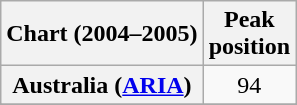<table class="wikitable sortable plainrowheaders">
<tr>
<th>Chart (2004–2005)</th>
<th>Peak<br>position</th>
</tr>
<tr>
<th scope="row">Australia (<a href='#'>ARIA</a>)</th>
<td align="center">94</td>
</tr>
<tr>
</tr>
<tr>
</tr>
<tr>
</tr>
<tr>
</tr>
<tr>
</tr>
<tr>
</tr>
<tr>
</tr>
</table>
